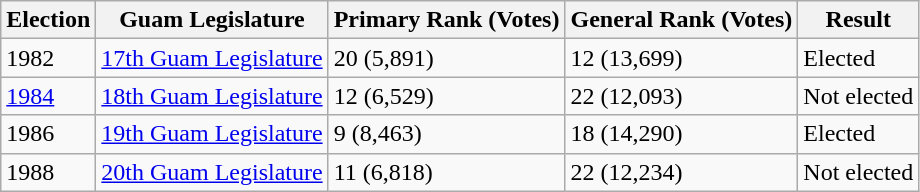<table class="wikitable sortable" id="elections">
<tr style="vertical-align:bottom;">
<th>Election</th>
<th>Guam Legislature</th>
<th>Primary Rank (Votes)</th>
<th>General Rank (Votes)</th>
<th>Result</th>
</tr>
<tr>
<td>1982</td>
<td><a href='#'>17th Guam Legislature</a></td>
<td>20 (5,891)</td>
<td>12 (13,699)</td>
<td>Elected</td>
</tr>
<tr>
<td><a href='#'>1984</a></td>
<td><a href='#'>18th Guam Legislature</a></td>
<td>12 (6,529)</td>
<td>22 (12,093)</td>
<td>Not elected</td>
</tr>
<tr>
<td>1986</td>
<td><a href='#'>19th Guam Legislature</a></td>
<td>9 (8,463)</td>
<td>18 (14,290)</td>
<td>Elected</td>
</tr>
<tr>
<td>1988</td>
<td><a href='#'>20th Guam Legislature</a></td>
<td>11 (6,818)</td>
<td>22 (12,234)</td>
<td>Not elected</td>
</tr>
</table>
